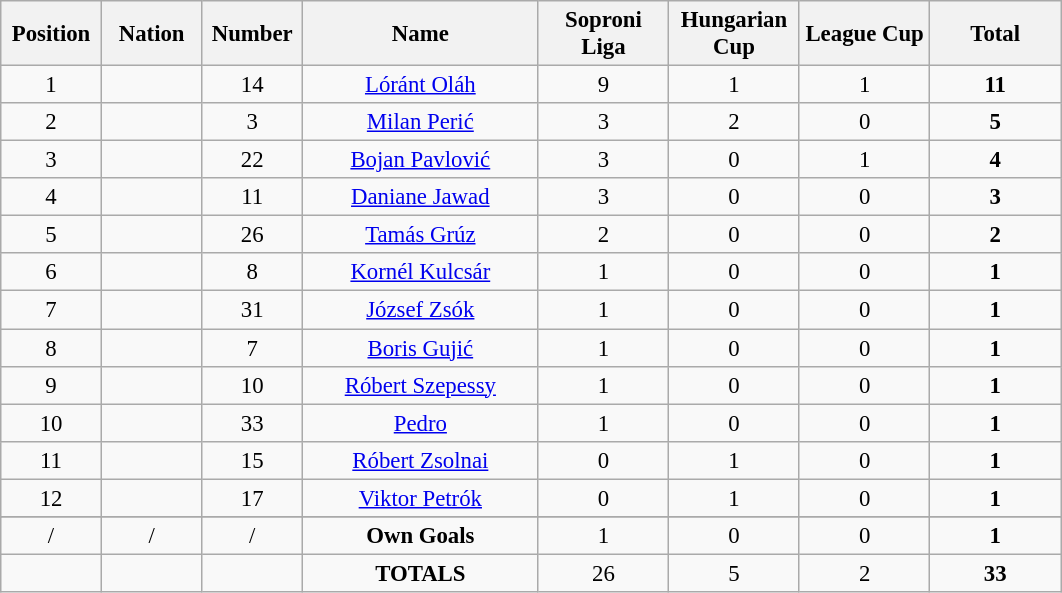<table class="wikitable" style="font-size: 95%; text-align: center;">
<tr>
<th width=60>Position</th>
<th width=60>Nation</th>
<th width=60>Number</th>
<th width=150>Name</th>
<th width=80>Soproni Liga</th>
<th width=80>Hungarian Cup</th>
<th width=80>League Cup</th>
<th width=80>Total</th>
</tr>
<tr>
<td>1</td>
<td> </td>
<td>14</td>
<td><a href='#'>Lóránt Oláh</a></td>
<td>9</td>
<td>1</td>
<td>1</td>
<td><strong>11</strong></td>
</tr>
<tr>
<td>2</td>
<td></td>
<td>3</td>
<td><a href='#'>Milan Perić</a></td>
<td>3</td>
<td>2</td>
<td>0</td>
<td><strong>5</strong></td>
</tr>
<tr>
<td>3</td>
<td></td>
<td>22</td>
<td><a href='#'>Bojan Pavlović</a></td>
<td>3</td>
<td>0</td>
<td>1</td>
<td><strong>4</strong></td>
</tr>
<tr>
<td>4</td>
<td></td>
<td>11</td>
<td><a href='#'>Daniane Jawad</a></td>
<td>3</td>
<td>0</td>
<td>0</td>
<td><strong>3</strong></td>
</tr>
<tr>
<td>5</td>
<td></td>
<td>26</td>
<td><a href='#'>Tamás Grúz</a></td>
<td>2</td>
<td>0</td>
<td>0</td>
<td><strong>2</strong></td>
</tr>
<tr>
<td>6</td>
<td></td>
<td>8</td>
<td><a href='#'>Kornél Kulcsár</a></td>
<td>1</td>
<td>0</td>
<td>0</td>
<td><strong>1</strong></td>
</tr>
<tr>
<td>7</td>
<td></td>
<td>31</td>
<td><a href='#'>József Zsók</a></td>
<td>1</td>
<td>0</td>
<td>0</td>
<td><strong>1</strong></td>
</tr>
<tr>
<td>8</td>
<td></td>
<td>7</td>
<td><a href='#'>Boris Gujić</a></td>
<td>1</td>
<td>0</td>
<td>0</td>
<td><strong>1</strong></td>
</tr>
<tr>
<td>9</td>
<td></td>
<td>10</td>
<td><a href='#'>Róbert Szepessy</a></td>
<td>1</td>
<td>0</td>
<td>0</td>
<td><strong>1</strong></td>
</tr>
<tr>
<td>10</td>
<td></td>
<td>33</td>
<td><a href='#'>Pedro</a></td>
<td>1</td>
<td>0</td>
<td>0</td>
<td><strong>1</strong></td>
</tr>
<tr>
<td>11</td>
<td></td>
<td>15</td>
<td><a href='#'>Róbert Zsolnai</a></td>
<td>0</td>
<td>1</td>
<td>0</td>
<td><strong>1</strong></td>
</tr>
<tr>
<td>12</td>
<td></td>
<td>17</td>
<td><a href='#'>Viktor Petrók</a></td>
<td>0</td>
<td>1</td>
<td>0</td>
<td><strong>1</strong></td>
</tr>
<tr>
</tr>
<tr>
<td>/</td>
<td>/</td>
<td>/</td>
<td><strong>Own Goals</strong></td>
<td>1</td>
<td>0</td>
<td>0</td>
<td><strong>1</strong></td>
</tr>
<tr>
<td></td>
<td></td>
<td></td>
<td><strong>TOTALS</strong></td>
<td>26</td>
<td>5</td>
<td>2</td>
<td><strong>33</strong></td>
</tr>
</table>
